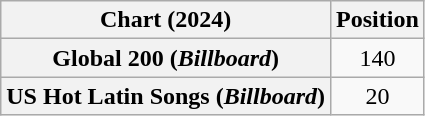<table class="wikitable sortable plainrowheaders" style="text-align:center">
<tr>
<th scope="col">Chart (2024)</th>
<th scope="col">Position</th>
</tr>
<tr>
<th scope="row">Global 200 (<em>Billboard</em>)</th>
<td>140</td>
</tr>
<tr>
<th scope="row">US Hot Latin Songs (<em>Billboard</em>)</th>
<td>20</td>
</tr>
</table>
